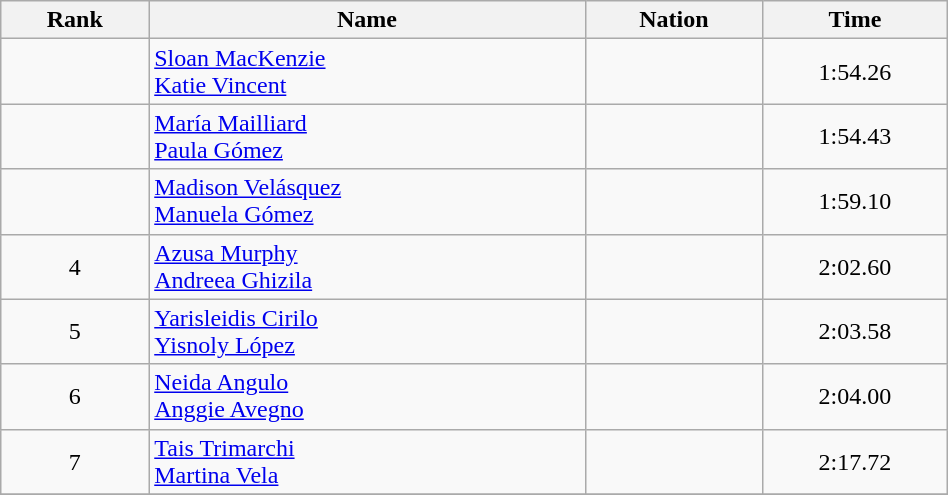<table class="wikitable sortable" style="text-align:center" width=50%>
<tr>
<th>Rank</th>
<th>Name</th>
<th>Nation</th>
<th>Time</th>
</tr>
<tr>
<td></td>
<td align=left><a href='#'>Sloan MacKenzie</a><br><a href='#'>Katie Vincent</a></td>
<td align=left></td>
<td>1:54.26</td>
</tr>
<tr>
<td></td>
<td align=left><a href='#'>María Mailliard</a><br><a href='#'>Paula Gómez</a></td>
<td align=left></td>
<td>1:54.43</td>
</tr>
<tr>
<td></td>
<td align=left><a href='#'>Madison Velásquez</a><br><a href='#'>Manuela Gómez</a></td>
<td align=left></td>
<td>1:59.10</td>
</tr>
<tr>
<td>4</td>
<td align=left><a href='#'>Azusa Murphy</a><br><a href='#'>Andreea Ghizila</a></td>
<td align=left></td>
<td>2:02.60</td>
</tr>
<tr>
<td>5</td>
<td align=left><a href='#'>Yarisleidis Cirilo</a><br><a href='#'>Yisnoly López</a></td>
<td align=left></td>
<td>2:03.58</td>
</tr>
<tr>
<td>6</td>
<td align=left><a href='#'>Neida Angulo</a><br><a href='#'>Anggie Avegno</a></td>
<td align=left></td>
<td>2:04.00</td>
</tr>
<tr>
<td>7</td>
<td align=left><a href='#'>Tais Trimarchi</a><br><a href='#'>Martina Vela</a></td>
<td align=left></td>
<td>2:17.72</td>
</tr>
<tr>
</tr>
</table>
